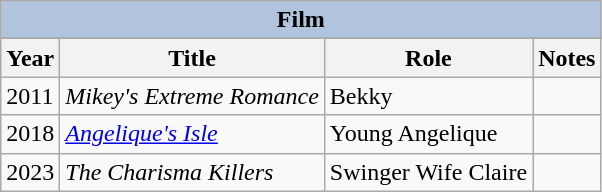<table class="wikitable">
<tr style="background:#ccc; text-align:center;">
<th colspan="4" style="background: LightSteelBlue;">Film</th>
</tr>
<tr style="background:#ccc; text-align:center;">
</tr>
<tr>
<th>Year</th>
<th>Title</th>
<th>Role</th>
<th class="unsortable">Notes</th>
</tr>
<tr>
<td>2011</td>
<td><em>Mikey's Extreme Romance</em></td>
<td>Bekky</td>
<td></td>
</tr>
<tr>
<td>2018</td>
<td><em><a href='#'>Angelique's Isle</a></em></td>
<td>Young Angelique</td>
<td></td>
</tr>
<tr>
<td>2023</td>
<td><em>The Charisma Killers</em></td>
<td>Swinger Wife Claire</td>
<td></td>
</tr>
</table>
